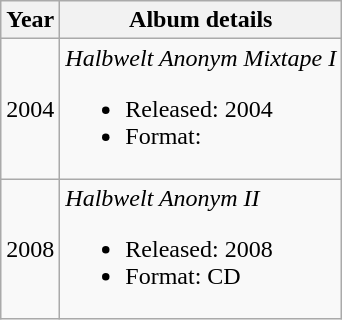<table class="wikitable">
<tr>
<th>Year</th>
<th>Album details</th>
</tr>
<tr>
<td>2004</td>
<td><em>Halbwelt Anonym Mixtape I</em><br><ul><li>Released: 2004</li><li>Format:</li></ul></td>
</tr>
<tr>
<td>2008</td>
<td><em>Halbwelt Anonym II</em><br><ul><li>Released: 2008</li><li>Format: CD</li></ul></td>
</tr>
</table>
